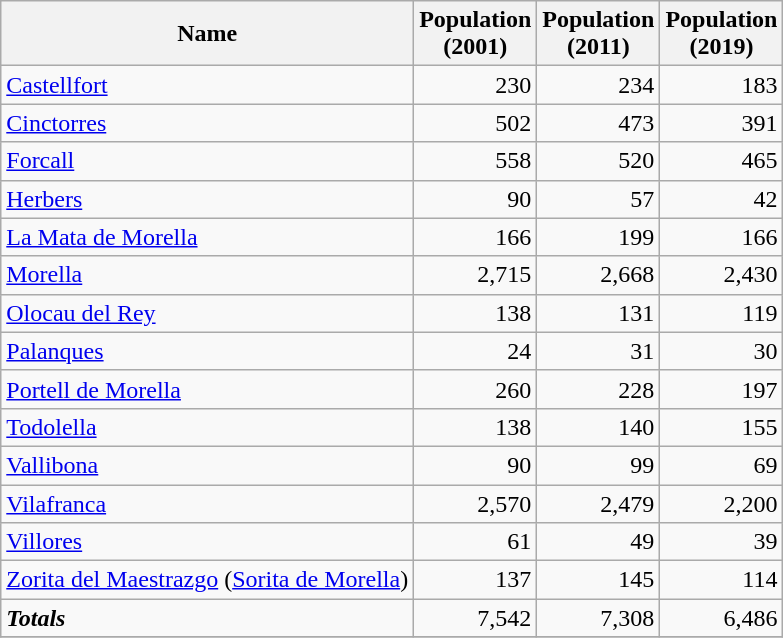<table class="wikitable sortable">
<tr>
<th><strong>Name</strong></th>
<th><strong>Population<br>(2001)</strong></th>
<th><strong>Population<br>(2011)</strong></th>
<th><strong>Population<br>(2019)</strong></th>
</tr>
<tr>
<td><a href='#'>Castellfort</a></td>
<td align=right>230</td>
<td align=right>234</td>
<td align=right>183</td>
</tr>
<tr>
<td><a href='#'>Cinctorres</a></td>
<td align=right>502</td>
<td align=right>473</td>
<td align=right>391</td>
</tr>
<tr>
<td><a href='#'>Forcall</a></td>
<td align=right>558</td>
<td align=right>520</td>
<td align=right>465</td>
</tr>
<tr>
<td><a href='#'>Herbers</a></td>
<td align=right>90</td>
<td align=right>57</td>
<td align=right>42</td>
</tr>
<tr>
<td><a href='#'>La Mata de Morella</a></td>
<td align=right>166</td>
<td align=right>199</td>
<td align=right>166</td>
</tr>
<tr>
<td><a href='#'>Morella</a></td>
<td align=right>2,715</td>
<td align=right>2,668</td>
<td align=right>2,430</td>
</tr>
<tr>
<td><a href='#'>Olocau del Rey</a></td>
<td align=right>138</td>
<td align=right>131</td>
<td align=right>119</td>
</tr>
<tr>
<td><a href='#'>Palanques</a></td>
<td align=right>24</td>
<td align=right>31</td>
<td align=right>30</td>
</tr>
<tr>
<td><a href='#'>Portell de Morella</a></td>
<td align=right>260</td>
<td align=right>228</td>
<td align=right>197</td>
</tr>
<tr>
<td><a href='#'>Todolella</a></td>
<td align=right>138</td>
<td align=right>140</td>
<td align=right>155</td>
</tr>
<tr>
<td><a href='#'>Vallibona</a></td>
<td align=right>90</td>
<td align=right>99</td>
<td align=right>69</td>
</tr>
<tr>
<td><a href='#'>Vilafranca</a></td>
<td align=right>2,570</td>
<td align=right>2,479</td>
<td align=right>2,200</td>
</tr>
<tr>
<td><a href='#'>Villores</a></td>
<td align=right>61</td>
<td align=right>49</td>
<td align=right>39</td>
</tr>
<tr>
<td><a href='#'>Zorita del Maestrazgo</a> (<a href='#'>Sorita de Morella</a>)</td>
<td align=right>137</td>
<td align=right>145</td>
<td align=right>114</td>
</tr>
<tr>
<td><strong><em>Totals</em></strong></td>
<td align=right>7,542</td>
<td align=right>7,308</td>
<td align=right>6,486</td>
</tr>
<tr>
</tr>
</table>
